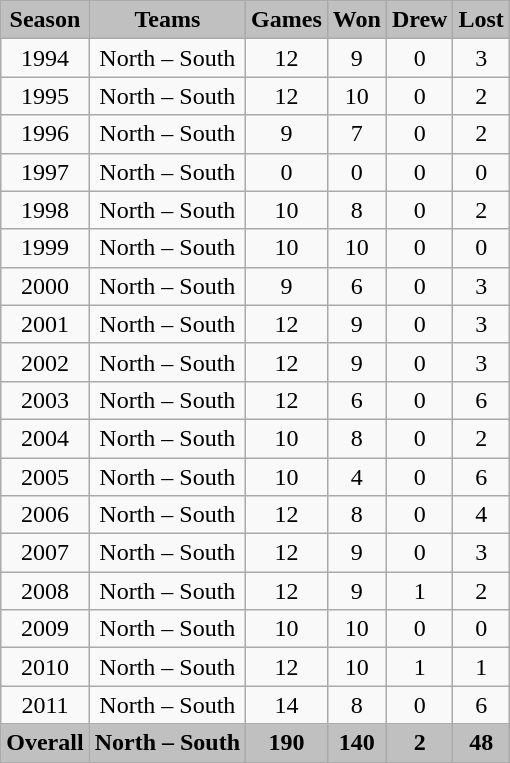<table class="wikitable sortable">
<tr align="center" style="background:silver">
<td><strong>Season</strong></td>
<td><strong>Teams</strong></td>
<td><strong>Games</strong></td>
<td><strong>Won</strong></td>
<td><strong>Drew</strong></td>
<td><strong>Lost</strong></td>
</tr>
<tr align="center">
<td>1994</td>
<td>North – South</td>
<td>12</td>
<td>9</td>
<td>0</td>
<td>3</td>
</tr>
<tr align="center">
<td>1995</td>
<td>North – South</td>
<td>12</td>
<td>10</td>
<td>0</td>
<td>2</td>
</tr>
<tr align="center">
<td>1996</td>
<td>North – South</td>
<td>9</td>
<td>7</td>
<td>0</td>
<td>2</td>
</tr>
<tr align="center">
<td>1997</td>
<td>North – South</td>
<td>0</td>
<td>0</td>
<td>0</td>
<td>0</td>
</tr>
<tr align="center">
<td>1998</td>
<td>North – South</td>
<td>10</td>
<td>8</td>
<td>0</td>
<td>2</td>
</tr>
<tr align="center">
<td>1999</td>
<td>North – South</td>
<td>10</td>
<td>10</td>
<td>0</td>
<td>0</td>
</tr>
<tr align="center">
<td>2000</td>
<td>North – South</td>
<td>9</td>
<td>6</td>
<td>0</td>
<td>3</td>
</tr>
<tr align="center">
<td>2001</td>
<td>North – South</td>
<td>12</td>
<td>9</td>
<td>0</td>
<td>3</td>
</tr>
<tr align="center">
<td>2002</td>
<td>North – South</td>
<td>12</td>
<td>9</td>
<td>0</td>
<td>3</td>
</tr>
<tr align="center">
<td>2003</td>
<td>North – South</td>
<td>12</td>
<td>6</td>
<td>0</td>
<td>6</td>
</tr>
<tr align="center">
<td>2004</td>
<td>North – South</td>
<td>10</td>
<td>8</td>
<td>0</td>
<td>2</td>
</tr>
<tr align="center">
<td>2005</td>
<td>North – South</td>
<td>10</td>
<td>4</td>
<td>0</td>
<td>6</td>
</tr>
<tr align="center">
<td>2006</td>
<td>North – South</td>
<td>12</td>
<td>8</td>
<td>0</td>
<td>4</td>
</tr>
<tr align="center">
<td>2007</td>
<td>North – South</td>
<td>12</td>
<td>9</td>
<td>0</td>
<td>3</td>
</tr>
<tr align="center">
<td>2008</td>
<td>North – South</td>
<td>12</td>
<td>9</td>
<td>1</td>
<td>2</td>
</tr>
<tr align="center">
<td>2009</td>
<td>North – South</td>
<td>10</td>
<td>10</td>
<td>0</td>
<td>0</td>
</tr>
<tr align="center">
<td>2010</td>
<td>North – South</td>
<td>12</td>
<td>10</td>
<td>1</td>
<td>1</td>
</tr>
<tr align="center">
<td>2011</td>
<td>North – South</td>
<td>14</td>
<td>8</td>
<td>0</td>
<td>6</td>
</tr>
<tr align="center" style="background:silver">
<td><strong>Overall</strong></td>
<td><strong>North – South</strong></td>
<td><strong>190</strong></td>
<td><strong>140</strong></td>
<td><strong>2</strong></td>
<td><strong>48</strong></td>
</tr>
</table>
